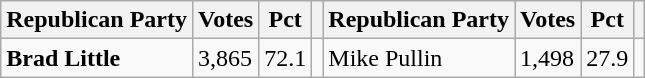<table class="wikitable">
<tr>
<th>Republican Party</th>
<th>Votes</th>
<th>Pct</th>
<th></th>
<th>Republican Party</th>
<th>Votes</th>
<th>Pct</th>
<th></th>
</tr>
<tr>
<td><strong>Brad Little</strong></td>
<td>3,865</td>
<td>72.1</td>
<td></td>
<td>Mike Pullin</td>
<td>1,498</td>
<td>27.9</td>
<td></td>
</tr>
</table>
